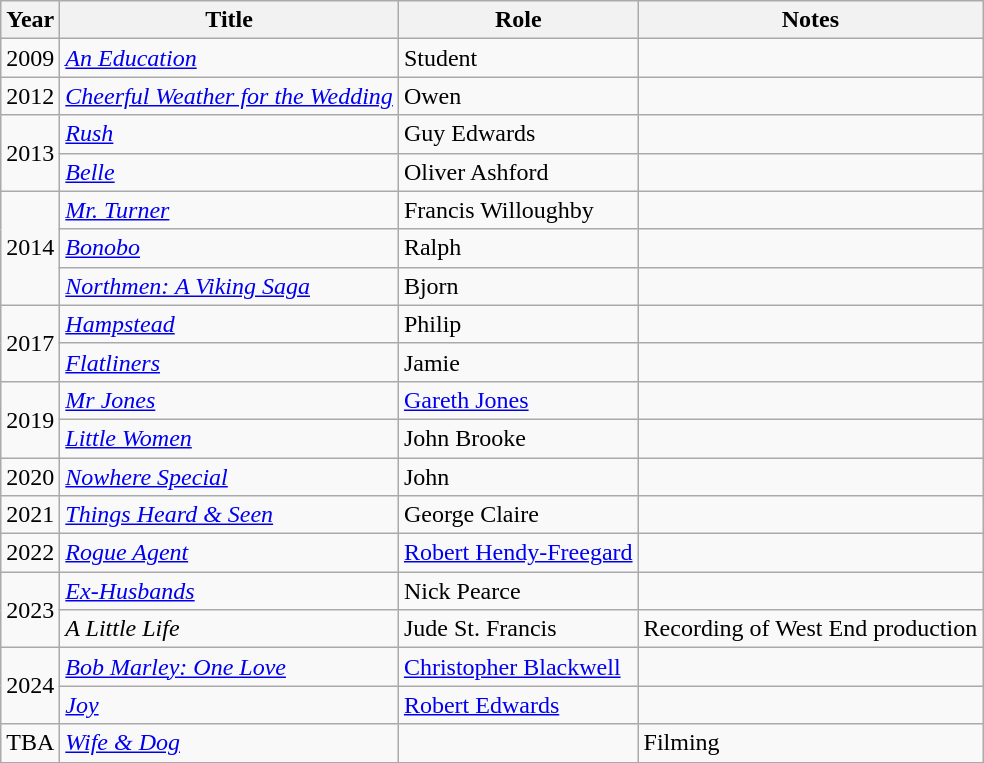<table class="wikitable sortable">
<tr>
<th>Year</th>
<th>Title</th>
<th>Role</th>
<th class="unsortable">Notes</th>
</tr>
<tr>
<td>2009</td>
<td><em><a href='#'>An Education</a></em></td>
<td>Student</td>
<td></td>
</tr>
<tr>
<td>2012</td>
<td><em><a href='#'>Cheerful Weather for the Wedding</a></em></td>
<td>Owen</td>
<td></td>
</tr>
<tr>
<td rowspan=2>2013</td>
<td><em><a href='#'>Rush</a></em></td>
<td>Guy Edwards</td>
<td></td>
</tr>
<tr>
<td><em><a href='#'>Belle</a></em></td>
<td>Oliver Ashford</td>
<td></td>
</tr>
<tr>
<td rowspan=3>2014</td>
<td><em><a href='#'>Mr. Turner</a></em></td>
<td>Francis Willoughby</td>
<td></td>
</tr>
<tr>
<td><em><a href='#'>Bonobo</a></em></td>
<td>Ralph</td>
<td></td>
</tr>
<tr>
<td><em><a href='#'>Northmen: A Viking Saga</a></em></td>
<td>Bjorn</td>
<td></td>
</tr>
<tr>
<td rowspan=2>2017</td>
<td><em><a href='#'>Hampstead</a></em></td>
<td>Philip</td>
<td></td>
</tr>
<tr>
<td><em><a href='#'>Flatliners</a></em></td>
<td>Jamie</td>
<td></td>
</tr>
<tr>
<td rowspan=2>2019</td>
<td><em><a href='#'>Mr Jones</a></em></td>
<td><a href='#'>Gareth Jones</a></td>
<td></td>
</tr>
<tr>
<td><em><a href='#'>Little Women</a></em></td>
<td>John Brooke</td>
<td></td>
</tr>
<tr>
<td>2020</td>
<td><em><a href='#'>Nowhere Special</a></em></td>
<td>John</td>
<td></td>
</tr>
<tr>
<td>2021</td>
<td><em><a href='#'>Things Heard & Seen</a></em></td>
<td>George Claire</td>
<td></td>
</tr>
<tr>
<td>2022</td>
<td><em><a href='#'>Rogue Agent</a></em></td>
<td><a href='#'>Robert Hendy-Freegard</a></td>
<td></td>
</tr>
<tr>
<td rowspan=2>2023</td>
<td><em><a href='#'>Ex-Husbands</a></em></td>
<td>Nick Pearce</td>
<td></td>
</tr>
<tr>
<td><em>A Little Life</em></td>
<td>Jude St. Francis</td>
<td>Recording of West End production</td>
</tr>
<tr>
<td rowspan=2>2024</td>
<td><em><a href='#'>Bob Marley: One Love</a></em></td>
<td><a href='#'>Christopher Blackwell</a></td>
<td></td>
</tr>
<tr>
<td><em><a href='#'>Joy</a></em></td>
<td><a href='#'>Robert Edwards</a></td>
<td></td>
</tr>
<tr>
<td>TBA</td>
<td><em><a href='#'>Wife & Dog</a></em></td>
<td></td>
<td>Filming</td>
</tr>
</table>
